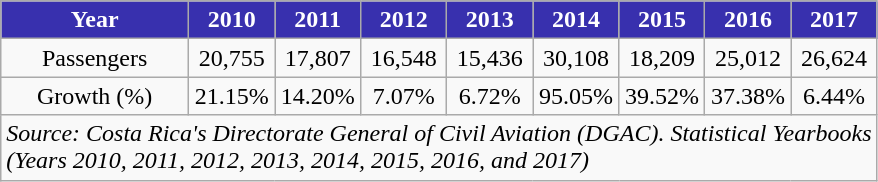<table class="sortable wikitable toccolours" style="text-align:center">
<tr>
<th style="background:#3830AE;color:white">Year</th>
<th style="background:#3830AE;color:white; width:50px">2010</th>
<th style="background:#3830AE;color:white; width:50px">2011</th>
<th style="background:#3830AE;color:white; width:50px">2012</th>
<th style="background:#3830AE;color:white; width:50px">2013</th>
<th style="background:#3830AE;color:white; width:50px">2014</th>
<th style="background:#3830AE;color:white; width:50px">2015</th>
<th style="background:#3830AE;color:white; width:50px">2016</th>
<th style="background:#3830AE;color:white; width:50px">2017</th>
</tr>
<tr>
<td>Passengers</td>
<td>20,755</td>
<td>17,807</td>
<td>16,548</td>
<td>15,436</td>
<td>30,108</td>
<td>18,209</td>
<td>25,012</td>
<td>26,624</td>
</tr>
<tr>
<td>Growth (%)</td>
<td> 21.15%</td>
<td> 14.20%</td>
<td> 7.07%</td>
<td> 6.72%</td>
<td> 95.05%</td>
<td> 39.52%</td>
<td> 37.38%</td>
<td> 6.44%</td>
</tr>
<tr>
<td colspan="9" style="text-align:left;"><em>Source: Costa Rica's Directorate General of Civil Aviation (DGAC). Statistical Yearbooks<br>(Years 2010, 2011, 2012, 2013,  2014, 2015, 2016, and 2017)</em></td>
</tr>
</table>
